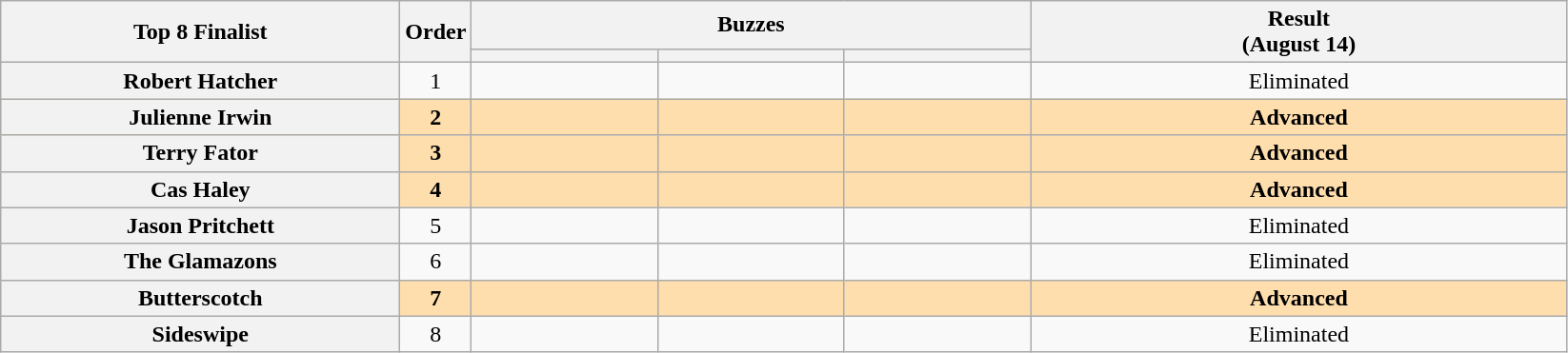<table class="wikitable plainrowheaders sortable" style="text-align:center;">
<tr>
<th scope="col" rowspan="2" class="unsortable" style="width:17em;">Top 8 Finalist</th>
<th scope="col" rowspan="2" style="width:1em;">Order</th>
<th scope="col" colspan="3" class="unsortable" style="width:24em;">Buzzes</th>
<th scope="col" rowspan="2" style="width:23em;">Result <br> (August 14)</th>
</tr>
<tr>
<th scope="col" class="unsortable" style="width:6em;"></th>
<th scope="col" class="unsortable" style="width:6em;"></th>
<th scope="col" class="unsortable" style="width:6em;"></th>
</tr>
<tr>
<th scope="row">Robert Hatcher</th>
<td>1</td>
<td style="text-align:center;"></td>
<td style="text-align:center;"></td>
<td style="text-align:center;"></td>
<td>Eliminated</td>
</tr>
<tr bgcolor=NavajoWhite>
<th scope="row"><strong>Julienne Irwin</strong></th>
<td><strong>2</strong></td>
<td style="text-align:center;"></td>
<td style="text-align:center;"></td>
<td style="text-align:center;"></td>
<td><strong>Advanced</strong></td>
</tr>
<tr bgcolor=NavajoWhite>
<th scope="row"><strong>Terry Fator</strong></th>
<td><strong>3</strong></td>
<td style="text-align:center;"></td>
<td style="text-align:center;"></td>
<td style="text-align:center;"></td>
<td><strong>Advanced</strong></td>
</tr>
<tr bgcolor=NavajoWhite>
<th scope="row"><strong>Cas Haley</strong></th>
<td><strong>4</strong></td>
<td style="text-align:center;"></td>
<td style="text-align:center;"></td>
<td style="text-align:center;"></td>
<td><strong>Advanced</strong></td>
</tr>
<tr>
<th scope="row">Jason Pritchett</th>
<td>5</td>
<td style="text-align:center;"></td>
<td style="text-align:center;"></td>
<td style="text-align:center;"></td>
<td>Eliminated</td>
</tr>
<tr>
<th scope="row">The Glamazons</th>
<td>6</td>
<td style="text-align:center;"></td>
<td style="text-align:center;"></td>
<td style="text-align:center;"></td>
<td>Eliminated</td>
</tr>
<tr bgcolor=NavajoWhite>
<th scope="row"><strong>Butterscotch</strong></th>
<td><strong>7</strong></td>
<td style="text-align:center;"></td>
<td style="text-align:center;"></td>
<td style="text-align:center;"></td>
<td><strong>Advanced</strong></td>
</tr>
<tr>
<th scope="row">Sideswipe</th>
<td>8</td>
<td style="text-align:center;"></td>
<td style="text-align:center;"></td>
<td style="text-align:center;"></td>
<td>Eliminated</td>
</tr>
</table>
